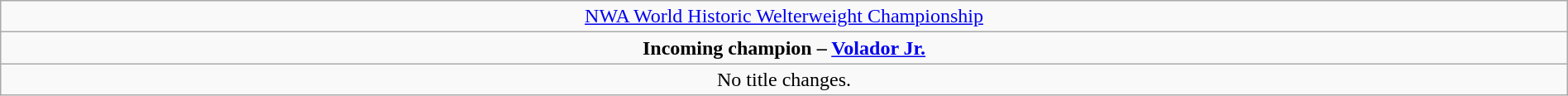<table class="wikitable" style="text-align:center; width:100%;">
<tr>
<td style="text-align: center;"><a href='#'>NWA World Historic Welterweight Championship</a></td>
</tr>
<tr>
<td style="text-align: center;"><strong>Incoming champion – <a href='#'>Volador Jr.</a></strong></td>
</tr>
<tr>
<td>No title changes.</td>
</tr>
</table>
